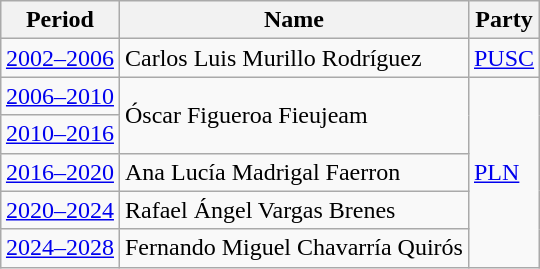<table class="wikitable" style="margin:auto">
<tr>
<th>Period</th>
<th>Name</th>
<th>Party</th>
</tr>
<tr>
<td><a href='#'>2002–2006</a></td>
<td>Carlos Luis Murillo Rodríguez</td>
<td> <a href='#'>PUSC</a></td>
</tr>
<tr>
<td><a href='#'>2006–2010</a></td>
<td rowspan="2">Óscar Figueroa Fieujeam</td>
<td rowspan="5"> <a href='#'>PLN</a></td>
</tr>
<tr>
<td><a href='#'>2010–2016</a></td>
</tr>
<tr>
<td><a href='#'>2016–2020</a></td>
<td>Ana Lucía Madrigal Faerron</td>
</tr>
<tr>
<td><a href='#'>2020–2024</a></td>
<td>Rafael Ángel Vargas Brenes</td>
</tr>
<tr>
<td><a href='#'>2024–2028</a></td>
<td>Fernando Miguel Chavarría Quirós</td>
</tr>
</table>
